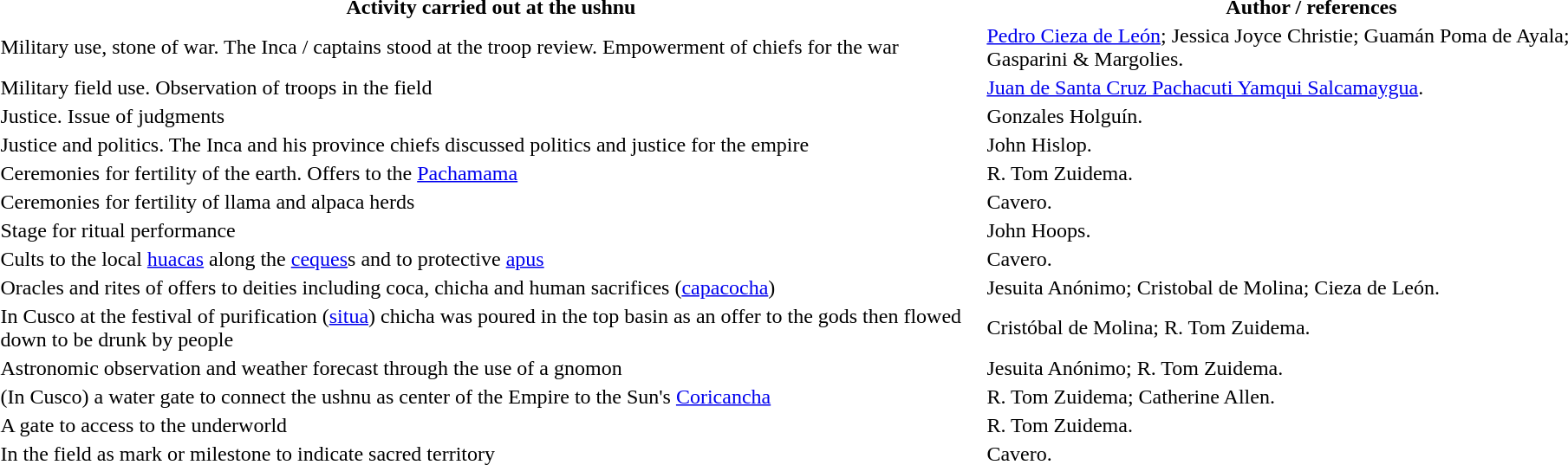<table>
<tr>
<th>Activity carried out at the ushnu</th>
<th>Author / references</th>
</tr>
<tr>
<td>Military use, stone of war. The Inca / captains stood at the troop review. Empowerment of chiefs for the war</td>
<td><a href='#'>Pedro Cieza de León</a>; Jessica Joyce Christie; Guamán Poma de Ayala; Gasparini & Margolies.</td>
</tr>
<tr>
<td>Military field use. Observation of troops in the field</td>
<td><a href='#'>Juan de Santa Cruz Pachacuti Yamqui Salcamaygua</a>.</td>
</tr>
<tr>
<td>Justice. Issue of judgments</td>
<td>Gonzales Holguín.</td>
</tr>
<tr>
<td>Justice and politics. The Inca and his province chiefs discussed politics and justice for the empire</td>
<td>John Hislop.</td>
</tr>
<tr>
<td>Ceremonies for fertility of the earth. Offers to the <a href='#'>Pachamama</a></td>
<td>R. Tom Zuidema.</td>
</tr>
<tr>
<td>Ceremonies for fertility of llama and alpaca herds</td>
<td>Cavero.</td>
</tr>
<tr>
<td>Stage for ritual performance</td>
<td>John Hoops.</td>
</tr>
<tr>
<td>Cults to the local <a href='#'>huacas</a> along the <a href='#'>ceques</a>s and to protective <a href='#'>apus</a></td>
<td>Cavero.</td>
</tr>
<tr>
<td>Oracles and rites of offers to deities including coca, chicha and human sacrifices (<a href='#'>capacocha</a>)</td>
<td>Jesuita Anónimo; Cristobal de Molina; Cieza de León.</td>
</tr>
<tr>
<td>In Cusco at the festival of purification (<a href='#'>situa</a>) chicha was poured in the top basin as an offer to the gods then flowed down to be drunk by people</td>
<td>Cristóbal de Molina; R. Tom Zuidema.</td>
</tr>
<tr>
<td>Astronomic observation and weather forecast through the use of a gnomon</td>
<td>Jesuita Anónimo; R. Tom Zuidema.</td>
</tr>
<tr>
<td>(In Cusco) a water gate to connect the ushnu as center of the Empire to the Sun's <a href='#'>Coricancha</a></td>
<td>R. Tom Zuidema;  Catherine Allen.</td>
</tr>
<tr>
<td>A gate to access to the underworld</td>
<td>R. Tom Zuidema.</td>
</tr>
<tr>
<td>In the field as mark or milestone to indicate sacred territory</td>
<td>Cavero.</td>
</tr>
</table>
